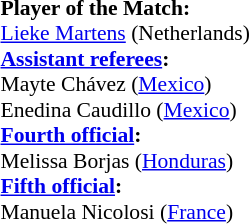<table width=50% style="font-size: 90%">
<tr>
<td><br><strong>Player of the Match:</strong>
<br><a href='#'>Lieke Martens</a> (Netherlands)<br><strong><a href='#'>Assistant referees</a>:</strong>
<br>Mayte Chávez (<a href='#'>Mexico</a>)
<br>Enedina Caudillo (<a href='#'>Mexico</a>)
<br><strong><a href='#'>Fourth official</a>:</strong>
<br>Melissa Borjas (<a href='#'>Honduras</a>)
<br><strong><a href='#'>Fifth official</a>:</strong>
<br>Manuela Nicolosi (<a href='#'>France</a>)</td>
</tr>
</table>
